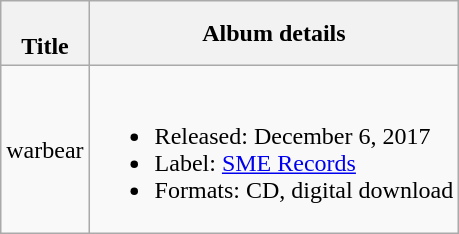<table class="wikitable">
<tr>
<th><br>Title</th>
<th>Album details</th>
</tr>
<tr>
<td>warbear</td>
<td><br><ul><li>Released: December 6, 2017</li><li>Label: <a href='#'>SME Records</a></li><li>Formats: CD, digital download</li></ul></td>
</tr>
</table>
